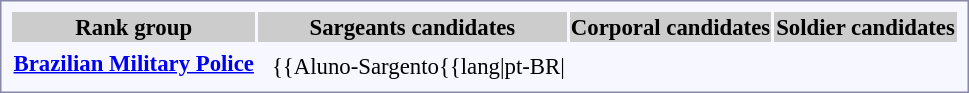<table style="border:1px solid #8888aa; background-color:#f7f8ff; padding:5px; font-size:95%; margin: 0px 12px 12px 0px; text-align:center;">
<tr bgcolor="#CCCCCC">
<th>Rank group</th>
<th colspan="4">Sargeants candidates</th>
<th colspan="2">Corporal candidates</th>
<th colspan="2">Soldier candidates</th>
</tr>
<tr>
<td rowspan="2"><strong> <a href='#'>Brazilian Military Police</a></strong></td>
<td></td>
<td></td>
<td colspan="2"></td>
<td colspan="2"></td>
<td colspan="2" rowspan="2"></td>
</tr>
<tr>
<td><br></td>
<td><br></td>
<td colspan="2">{{Aluno-Sargento{{lang|pt-BR|<br></td>
<td colspan="2"><br></td>
</tr>
</table>
